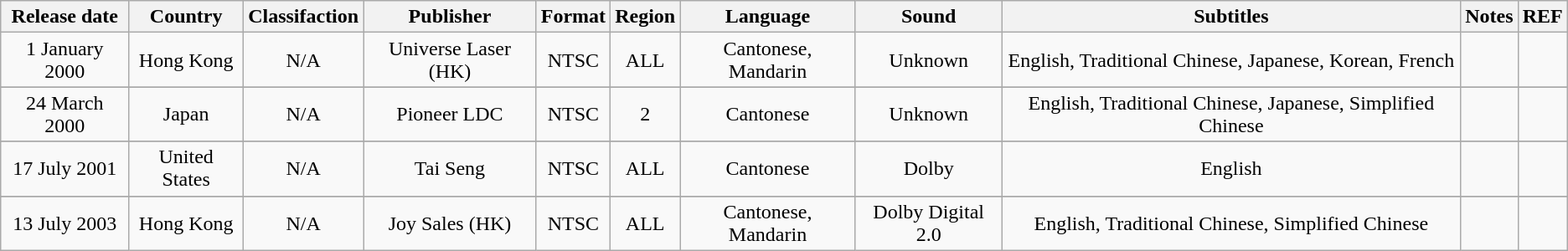<table class="wikitable">
<tr>
<th>Release date<br></th>
<th>Country<br></th>
<th>Classifaction<br></th>
<th>Publisher <br></th>
<th>Format <br></th>
<th>Region <br></th>
<th>Language<br></th>
<th>Sound <br></th>
<th>Subtitles <br></th>
<th>Notes<br></th>
<th>REF</th>
</tr>
<tr style="text-align:center;">
<td>1 January 2000</td>
<td>Hong Kong</td>
<td>N/A</td>
<td>Universe Laser (HK)</td>
<td>NTSC</td>
<td>ALL</td>
<td>Cantonese, Mandarin</td>
<td>Unknown</td>
<td>English, Traditional Chinese, Japanese, Korean, French</td>
<td></td>
<td></td>
</tr>
<tr>
</tr>
<tr style="text-align:center;">
<td>24 March 2000</td>
<td>Japan</td>
<td>N/A</td>
<td>Pioneer LDC</td>
<td>NTSC</td>
<td>2</td>
<td>Cantonese</td>
<td>Unknown</td>
<td>English, Traditional Chinese, Japanese, Simplified Chinese</td>
<td></td>
<td></td>
</tr>
<tr>
</tr>
<tr style="text-align:center;">
<td>17 July 2001</td>
<td>United States</td>
<td>N/A</td>
<td>Tai Seng</td>
<td>NTSC</td>
<td>ALL</td>
<td>Cantonese</td>
<td>Dolby</td>
<td>English</td>
<td></td>
<td></td>
</tr>
<tr>
</tr>
<tr style="text-align:center;">
<td>13 July 2003</td>
<td>Hong Kong</td>
<td>N/A</td>
<td>Joy Sales (HK)</td>
<td>NTSC</td>
<td>ALL</td>
<td>Cantonese, Mandarin</td>
<td>Dolby Digital 2.0</td>
<td>English, Traditional Chinese, Simplified Chinese</td>
<td></td>
<td></td>
</tr>
</table>
